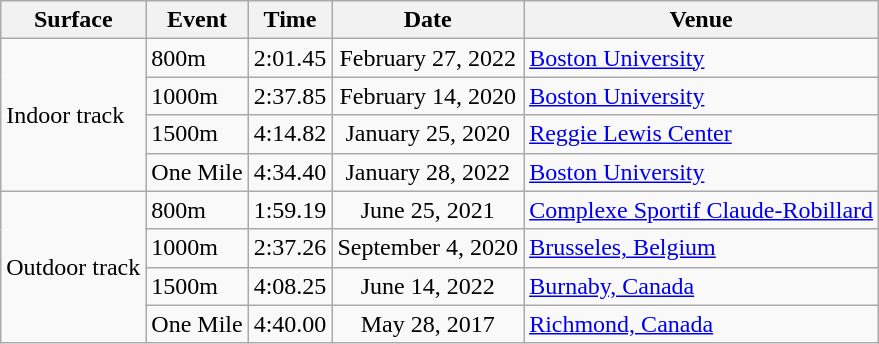<table class="wikitable sortable">
<tr>
<th>Surface</th>
<th>Event</th>
<th>Time</th>
<th>Date</th>
<th>Venue</th>
</tr>
<tr>
<td rowspan="4">Indoor track</td>
<td>800m</td>
<td align="center">2:01.45</td>
<td align="center">February 27, 2022</td>
<td><a href='#'>Boston University</a></td>
</tr>
<tr>
<td>1000m</td>
<td align="center">2:37.85</td>
<td align="center">February 14, 2020</td>
<td><a href='#'>Boston University</a></td>
</tr>
<tr>
<td>1500m</td>
<td align="center">4:14.82</td>
<td align="center">January 25, 2020</td>
<td><a href='#'>Reggie Lewis Center</a></td>
</tr>
<tr>
<td>One Mile</td>
<td align="center">4:34.40</td>
<td align="center">January 28, 2022</td>
<td><a href='#'>Boston University</a></td>
</tr>
<tr>
<td rowspan="4">Outdoor track</td>
<td>800m</td>
<td align="center">1:59.19</td>
<td align="center">June 25, 2021</td>
<td><a href='#'>Complexe Sportif Claude-Robillard</a></td>
</tr>
<tr>
<td>1000m</td>
<td align="center">2:37.26</td>
<td align="center">September 4, 2020</td>
<td><a href='#'>Brusseles, Belgium</a></td>
</tr>
<tr>
<td>1500m</td>
<td align="center">4:08.25</td>
<td align="center">June 14, 2022</td>
<td><a href='#'>Burnaby, Canada</a></td>
</tr>
<tr>
<td>One Mile</td>
<td align="center">4:40.00</td>
<td align="center">May 28, 2017</td>
<td><a href='#'>Richmond, Canada</a></td>
</tr>
</table>
